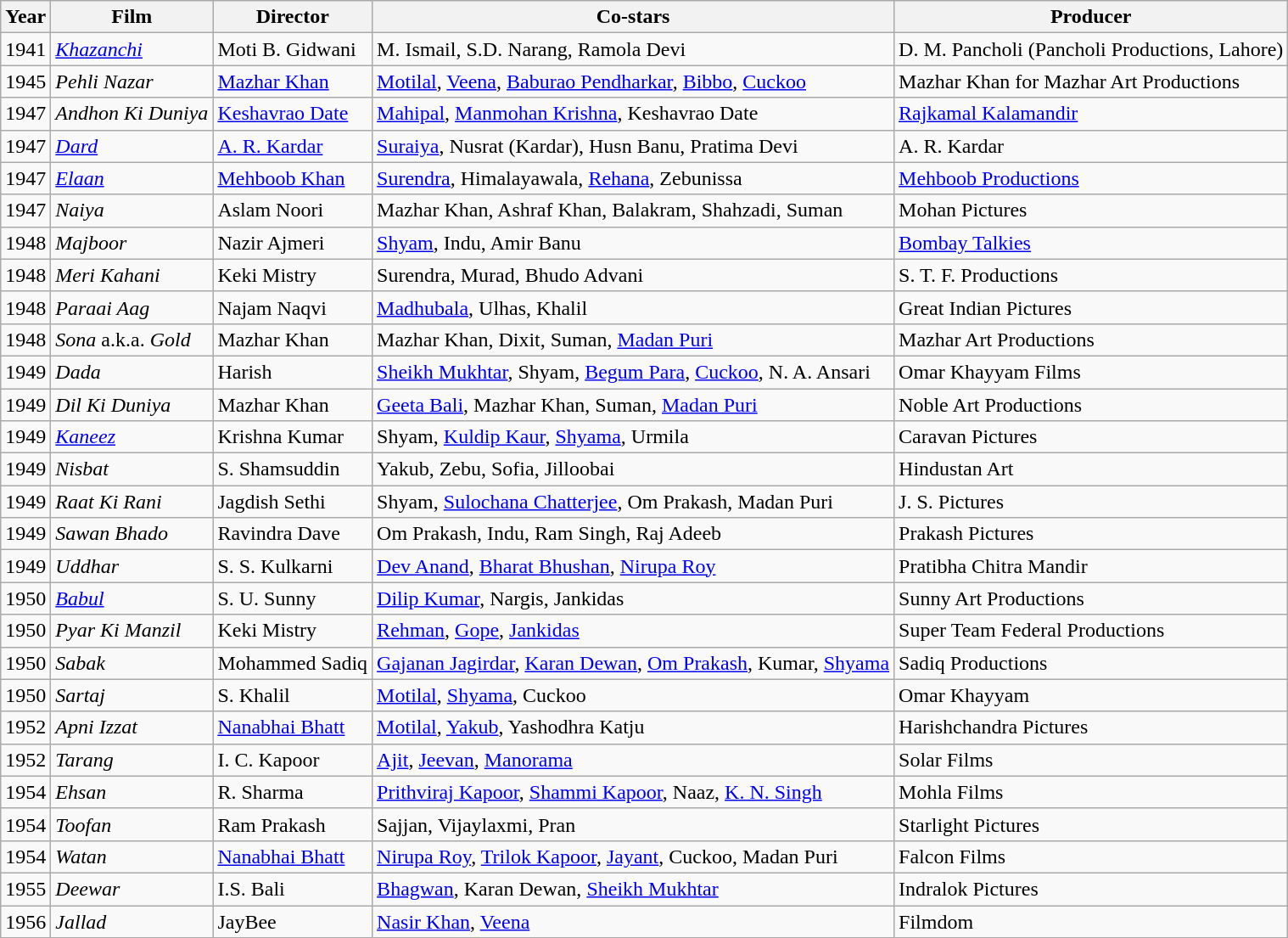<table class="wikitable">
<tr>
<th>Year</th>
<th>Film</th>
<th>Director</th>
<th>Co-stars</th>
<th>Producer</th>
</tr>
<tr>
<td>1941</td>
<td><em><a href='#'>Khazanchi</a></em></td>
<td>Moti B. Gidwani</td>
<td>M. Ismail, S.D. Narang, Ramola Devi</td>
<td>D. M. Pancholi (Pancholi Productions, Lahore)</td>
</tr>
<tr>
<td>1945</td>
<td><em>Pehli Nazar</em></td>
<td><a href='#'>Mazhar Khan</a></td>
<td><a href='#'>Motilal</a>, <a href='#'>Veena</a>, <a href='#'>Baburao Pendharkar</a>, <a href='#'>Bibbo</a>, <a href='#'>Cuckoo</a></td>
<td>Mazhar Khan for Mazhar Art Productions</td>
</tr>
<tr>
<td>1947</td>
<td><em>Andhon Ki Duniya</em></td>
<td><a href='#'>Keshavrao Date</a></td>
<td><a href='#'>Mahipal</a>, <a href='#'>Manmohan Krishna</a>, Keshavrao Date</td>
<td><a href='#'>Rajkamal Kalamandir</a></td>
</tr>
<tr>
<td>1947</td>
<td><em><a href='#'>Dard</a></em></td>
<td><a href='#'>A. R. Kardar</a></td>
<td><a href='#'>Suraiya</a>, Nusrat (Kardar), Husn Banu, Pratima Devi</td>
<td>A. R. Kardar</td>
</tr>
<tr>
<td>1947</td>
<td><a href='#'><em>Elaan</em></a></td>
<td><a href='#'>Mehboob Khan</a></td>
<td><a href='#'>Surendra</a>, Himalayawala, <a href='#'>Rehana</a>, Zebunissa</td>
<td><a href='#'>Mehboob Productions</a></td>
</tr>
<tr>
<td>1947</td>
<td><em>Naiya</em></td>
<td>Aslam Noori</td>
<td>Mazhar Khan, Ashraf Khan, Balakram, Shahzadi, Suman</td>
<td>Mohan Pictures</td>
</tr>
<tr>
<td>1948</td>
<td><em>Majboor</em></td>
<td>Nazir Ajmeri</td>
<td><a href='#'>Shyam</a>, Indu, Amir Banu</td>
<td><a href='#'>Bombay Talkies</a></td>
</tr>
<tr>
<td>1948</td>
<td><em>Meri Kahani</em></td>
<td>Keki Mistry</td>
<td>Surendra, Murad, Bhudo Advani</td>
<td>S. T. F. Productions</td>
</tr>
<tr>
<td>1948</td>
<td><em>Paraai Aag</em></td>
<td>Najam Naqvi</td>
<td><a href='#'>Madhubala</a>, Ulhas, Khalil</td>
<td>Great Indian Pictures</td>
</tr>
<tr>
<td>1948</td>
<td><em>Sona</em> a.k.a. <em>Gold</em></td>
<td>Mazhar Khan</td>
<td>Mazhar Khan, Dixit, Suman, <a href='#'>Madan Puri</a></td>
<td>Mazhar Art Productions</td>
</tr>
<tr>
<td>1949</td>
<td><em>Dada</em></td>
<td>Harish</td>
<td><a href='#'>Sheikh Mukhtar</a>, Shyam, <a href='#'>Begum Para</a>, <a href='#'>Cuckoo</a>, N. A. Ansari</td>
<td>Omar Khayyam Films</td>
</tr>
<tr>
<td>1949</td>
<td><em>Dil Ki Duniya</em></td>
<td>Mazhar Khan</td>
<td><a href='#'>Geeta Bali</a>, Mazhar Khan, Suman, <a href='#'>Madan Puri</a></td>
<td>Noble Art Productions</td>
</tr>
<tr>
<td>1949</td>
<td><em><a href='#'>Kaneez</a></em></td>
<td>Krishna Kumar</td>
<td>Shyam, <a href='#'>Kuldip Kaur</a>, <a href='#'>Shyama</a>, Urmila</td>
<td>Caravan Pictures</td>
</tr>
<tr>
<td>1949</td>
<td><em>Nisbat</em></td>
<td>S. Shamsuddin</td>
<td>Yakub, Zebu, Sofia, Jilloobai</td>
<td>Hindustan Art</td>
</tr>
<tr>
<td>1949</td>
<td><em>Raat Ki Rani</em></td>
<td>Jagdish Sethi</td>
<td>Shyam, <a href='#'>Sulochana Chatterjee</a>, Om Prakash, Madan Puri</td>
<td>J. S. Pictures</td>
</tr>
<tr>
<td>1949</td>
<td><em>Sawan Bhado</em></td>
<td>Ravindra Dave</td>
<td>Om Prakash, Indu, Ram Singh, Raj Adeeb</td>
<td>Prakash Pictures</td>
</tr>
<tr>
<td>1949</td>
<td><em>Uddhar</em></td>
<td>S. S. Kulkarni</td>
<td><a href='#'>Dev Anand</a>, <a href='#'>Bharat Bhushan</a>, <a href='#'>Nirupa Roy</a></td>
<td>Pratibha Chitra Mandir</td>
</tr>
<tr>
<td>1950</td>
<td><em><a href='#'>Babul</a></em></td>
<td>S. U. Sunny</td>
<td><a href='#'>Dilip Kumar</a>, Nargis, Jankidas</td>
<td>Sunny Art Productions</td>
</tr>
<tr>
<td>1950</td>
<td><em>Pyar Ki Manzil</em></td>
<td>Keki Mistry</td>
<td><a href='#'>Rehman</a>, <a href='#'>Gope</a>, <a href='#'>Jankidas</a></td>
<td>Super Team Federal Productions</td>
</tr>
<tr>
<td>1950</td>
<td><em>Sabak</em></td>
<td>Mohammed Sadiq</td>
<td><a href='#'>Gajanan Jagirdar</a>, <a href='#'>Karan Dewan</a>, <a href='#'>Om Prakash</a>, Kumar, <a href='#'>Shyama</a></td>
<td>Sadiq Productions</td>
</tr>
<tr>
<td>1950</td>
<td><em>Sartaj</em></td>
<td>S. Khalil</td>
<td><a href='#'>Motilal</a>, <a href='#'>Shyama</a>, Cuckoo</td>
<td>Omar Khayyam</td>
</tr>
<tr>
<td>1952</td>
<td><em>Apni Izzat</em></td>
<td><a href='#'>Nanabhai Bhatt</a></td>
<td><a href='#'>Motilal</a>, <a href='#'>Yakub</a>, Yashodhra Katju</td>
<td>Harishchandra Pictures</td>
</tr>
<tr>
<td>1952</td>
<td><em>Tarang</em></td>
<td>I. C. Kapoor</td>
<td><a href='#'>Ajit</a>, <a href='#'>Jeevan</a>, <a href='#'>Manorama</a></td>
<td>Solar Films</td>
</tr>
<tr>
<td>1954</td>
<td><em>Ehsan</em></td>
<td>R. Sharma</td>
<td><a href='#'>Prithviraj Kapoor</a>, <a href='#'>Shammi Kapoor</a>, Naaz, <a href='#'>K. N. Singh</a></td>
<td>Mohla Films</td>
</tr>
<tr>
<td>1954</td>
<td><em>Toofan</em></td>
<td>Ram Prakash</td>
<td>Sajjan, Vijaylaxmi, Pran</td>
<td>Starlight Pictures</td>
</tr>
<tr>
<td>1954</td>
<td><em>Watan</em></td>
<td><a href='#'>Nanabhai Bhatt</a></td>
<td><a href='#'>Nirupa Roy</a>, <a href='#'>Trilok Kapoor</a>, <a href='#'>Jayant</a>, Cuckoo, Madan Puri</td>
<td>Falcon Films</td>
</tr>
<tr>
<td>1955</td>
<td><em>Deewar</em></td>
<td>I.S. Bali</td>
<td><a href='#'>Bhagwan</a>, Karan Dewan, <a href='#'>Sheikh Mukhtar</a></td>
<td>Indralok Pictures</td>
</tr>
<tr>
<td>1956</td>
<td><em>Jallad</em></td>
<td>JayBee</td>
<td><a href='#'>Nasir Khan</a>, <a href='#'>Veena</a></td>
<td>Filmdom</td>
</tr>
</table>
